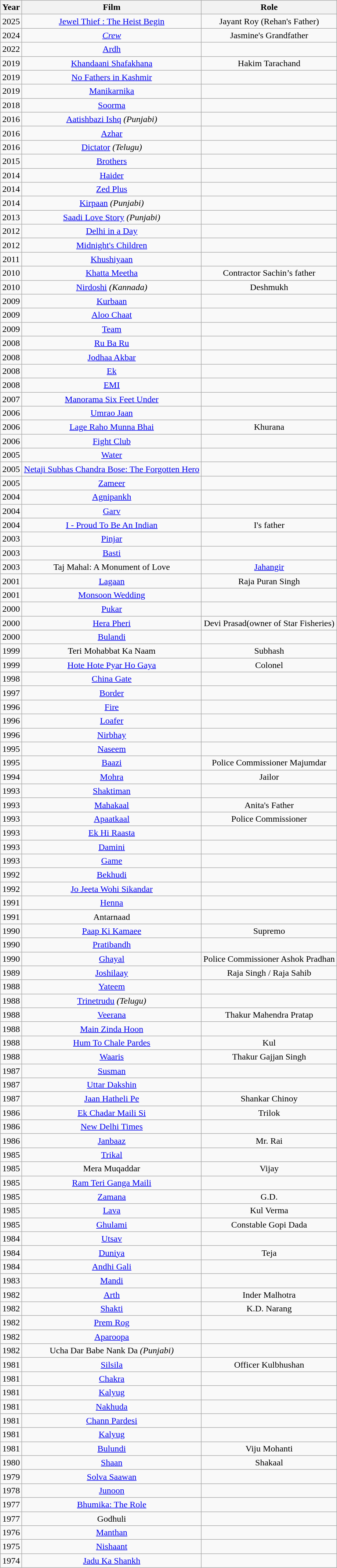<table class="wikitable" style="text-align: center;">
<tr>
<th>Year</th>
<th>Film</th>
<th>Role</th>
</tr>
<tr>
<td>2025</td>
<td><a href='#'>Jewel Thief : The Heist Begin</a></td>
<td>Jayant Roy (Rehan's Father)</td>
</tr>
<tr>
<td>2024</td>
<td><em><a href='#'>Crew</a></td>
<td>Jasmine's Grandfather</td>
</tr>
<tr>
<td>2022</td>
<td></em><a href='#'>Ardh</a><em></td>
<td></td>
</tr>
<tr>
<td>2019</td>
<td></em><a href='#'>Khandaani Shafakhana</a><em></td>
<td>Hakim Tarachand</td>
</tr>
<tr>
<td>2019</td>
<td></em><a href='#'>No Fathers in Kashmir</a><em></td>
<td></td>
</tr>
<tr>
<td>2019</td>
<td></em><a href='#'>Manikarnika</a><em></td>
<td></td>
</tr>
<tr>
<td>2018</td>
<td></em><a href='#'>Soorma</a><em></td>
<td></td>
</tr>
<tr>
<td>2016</td>
<td></em><a href='#'>Aatishbazi Ishq</a><em> (Punjabi)</td>
<td></td>
</tr>
<tr>
<td>2016</td>
<td></em><a href='#'>Azhar</a><em></td>
<td></td>
</tr>
<tr>
<td>2016</td>
<td></em><a href='#'>Dictator</a><em>  (Telugu)</td>
<td></td>
</tr>
<tr>
<td>2015</td>
<td></em><a href='#'>Brothers</a><em></td>
<td></td>
</tr>
<tr>
<td>2014</td>
<td></em><a href='#'>Haider</a><em></td>
<td></td>
</tr>
<tr>
<td>2014</td>
<td></em><a href='#'>Zed Plus</a><em></td>
<td></td>
</tr>
<tr>
<td>2014</td>
<td></em><a href='#'>Kirpaan</a><em> (Punjabi)</td>
<td></td>
</tr>
<tr>
<td>2013</td>
<td></em><a href='#'>Saadi Love Story</a><em> (Punjabi)</td>
<td></td>
</tr>
<tr>
<td>2012</td>
<td></em><a href='#'>Delhi in a Day</a><em></td>
<td></td>
</tr>
<tr>
<td>2012</td>
<td></em><a href='#'>Midnight's Children</a><em></td>
<td></td>
</tr>
<tr>
<td>2011</td>
<td></em><a href='#'>Khushiyaan</a><em></td>
<td></td>
</tr>
<tr>
<td>2010</td>
<td></em><a href='#'>Khatta Meetha</a><em></td>
<td>Contractor Sachin’s father</td>
</tr>
<tr>
<td>2010</td>
<td></em><a href='#'>Nirdoshi</a><em>  (Kannada)</td>
<td>Deshmukh</td>
</tr>
<tr>
<td>2009</td>
<td></em><a href='#'>Kurbaan</a><em></td>
<td></td>
</tr>
<tr>
<td>2009</td>
<td></em><a href='#'>Aloo Chaat</a><em></td>
<td></td>
</tr>
<tr>
<td>2009</td>
<td></em><a href='#'>Team</a><em></td>
<td></td>
</tr>
<tr>
<td>2008</td>
<td></em><a href='#'>Ru Ba Ru</a><em></td>
<td></td>
</tr>
<tr>
<td>2008</td>
<td></em><a href='#'>Jodhaa Akbar</a><em></td>
<td></td>
</tr>
<tr>
<td>2008</td>
<td></em><a href='#'>Ek</a><em></td>
<td></td>
</tr>
<tr>
<td>2008</td>
<td></em><a href='#'>EMI</a><em></td>
<td></td>
</tr>
<tr>
<td>2007</td>
<td></em><a href='#'>Manorama Six Feet Under</a><em></td>
<td></td>
</tr>
<tr>
<td>2006</td>
<td></em><a href='#'>Umrao Jaan</a><em></td>
<td></td>
</tr>
<tr>
<td>2006</td>
<td></em><a href='#'>Lage Raho Munna Bhai</a><em></td>
<td>Khurana</td>
</tr>
<tr>
<td>2006</td>
<td></em><a href='#'>Fight Club</a><em></td>
<td></td>
</tr>
<tr>
<td>2005</td>
<td></em><a href='#'>Water</a><em></td>
<td></td>
</tr>
<tr>
<td>2005</td>
<td></em><a href='#'>Netaji Subhas Chandra Bose: The Forgotten Hero</a><em></td>
<td></td>
</tr>
<tr>
<td>2005</td>
<td></em><a href='#'>Zameer</a><em></td>
<td></td>
</tr>
<tr>
<td>2004</td>
<td></em><a href='#'>Agnipankh</a><em></td>
<td></td>
</tr>
<tr>
<td>2004</td>
<td></em><a href='#'>Garv</a><em></td>
<td></td>
</tr>
<tr>
<td>2004</td>
<td></em><a href='#'>I - Proud To Be An Indian</a><em></td>
<td>I's father</td>
</tr>
<tr>
<td>2003</td>
<td></em><a href='#'>Pinjar</a><em></td>
<td></td>
</tr>
<tr>
<td>2003</td>
<td></em><a href='#'>Basti</a><em></td>
<td></td>
</tr>
<tr>
<td>2003</td>
<td></em>Taj Mahal: A Monument of Love<em></td>
<td><a href='#'>Jahangir</a></td>
</tr>
<tr>
<td>2001</td>
<td></em><a href='#'>Lagaan</a><em></td>
<td>Raja Puran Singh</td>
</tr>
<tr>
<td>2001</td>
<td></em><a href='#'>Monsoon Wedding</a><em></td>
<td></td>
</tr>
<tr>
<td>2000</td>
<td></em><a href='#'>Pukar</a><em></td>
<td></td>
</tr>
<tr>
<td>2000</td>
<td></em><a href='#'>Hera Pheri</a><em></td>
<td>Devi Prasad(owner of Star Fisheries)</td>
</tr>
<tr>
<td>2000</td>
<td></em><a href='#'>Bulandi</a><em></td>
<td></td>
</tr>
<tr>
<td>1999</td>
<td></em>Teri Mohabbat Ka Naam<em></td>
<td>Subhash</td>
</tr>
<tr>
<td>1999</td>
<td></em><a href='#'>Hote Hote Pyar Ho Gaya</a><em></td>
<td>Colonel</td>
</tr>
<tr>
<td>1998</td>
<td></em><a href='#'>China Gate</a><em></td>
<td></td>
</tr>
<tr>
<td>1997</td>
<td></em><a href='#'>Border</a><em></td>
<td></td>
</tr>
<tr>
<td>1996</td>
<td></em><a href='#'>Fire</a><em></td>
<td></td>
</tr>
<tr>
<td>1996</td>
<td></em><a href='#'>Loafer</a><em></td>
<td></td>
</tr>
<tr>
<td>1996</td>
<td></em><a href='#'>Nirbhay</a><em></td>
<td></td>
</tr>
<tr>
<td>1995</td>
<td></em><a href='#'>Naseem</a><em></td>
<td></td>
</tr>
<tr>
<td>1995</td>
<td></em><a href='#'>Baazi</a><em></td>
<td>Police Commissioner Majumdar</td>
</tr>
<tr>
<td>1994</td>
<td></em><a href='#'>Mohra</a><em></td>
<td>Jailor</td>
</tr>
<tr>
<td>1993</td>
<td></em><a href='#'>Shaktiman</a><em></td>
<td></td>
</tr>
<tr>
<td>1993</td>
<td></em><a href='#'>Mahakaal</a><em></td>
<td>Anita's Father</td>
</tr>
<tr>
<td>1993</td>
<td></em><a href='#'>Apaatkaal</a><em></td>
<td>Police Commissioner</td>
</tr>
<tr>
<td>1993</td>
<td></em><a href='#'>Ek Hi Raasta</a><em></td>
<td></td>
</tr>
<tr>
<td>1993</td>
<td></em><a href='#'>Damini</a><em></td>
<td></td>
</tr>
<tr>
<td>1993</td>
<td></em><a href='#'>Game</a><em></td>
<td></td>
</tr>
<tr>
<td>1992</td>
<td></em><a href='#'>Bekhudi</a><em></td>
<td></td>
</tr>
<tr>
<td>1992</td>
<td></em><a href='#'>Jo Jeeta Wohi Sikandar</a><em></td>
<td></td>
</tr>
<tr>
<td>1991</td>
<td></em><a href='#'>Henna</a><em></td>
<td></td>
</tr>
<tr>
<td>1991</td>
<td></em>Antarnaad<em></td>
<td></td>
</tr>
<tr>
<td>1990</td>
<td></em><a href='#'>Paap Ki Kamaee</a><em></td>
<td>Supremo</td>
</tr>
<tr>
<td>1990</td>
<td></em><a href='#'>Pratibandh</a><em></td>
<td></td>
</tr>
<tr>
<td>1990</td>
<td></em><a href='#'>Ghayal</a><em></td>
<td>Police Commissioner Ashok Pradhan</td>
</tr>
<tr>
<td>1989</td>
<td></em><a href='#'>Joshilaay</a><em></td>
<td>Raja Singh / Raja Sahib</td>
</tr>
<tr>
<td>1988</td>
<td></em><a href='#'>Yateem</a><em></td>
<td></td>
</tr>
<tr>
<td>1988</td>
<td></em><a href='#'>Trinetrudu</a><em> (Telugu)</td>
<td></td>
</tr>
<tr>
<td>1988</td>
<td></em><a href='#'>Veerana</a><em></td>
<td>Thakur Mahendra Pratap</td>
</tr>
<tr>
<td>1988</td>
<td></em><a href='#'>Main Zinda Hoon</a><em></td>
<td></td>
</tr>
<tr>
<td>1988</td>
<td></em><a href='#'>Hum To Chale Pardes</a><em></td>
<td>Kul</td>
</tr>
<tr>
<td>1988</td>
<td></em><a href='#'>Waaris</a><em></td>
<td>Thakur Gajjan Singh</td>
</tr>
<tr>
<td>1987</td>
<td></em><a href='#'>Susman</a><em></td>
<td></td>
</tr>
<tr>
<td>1987</td>
<td></em><a href='#'>Uttar Dakshin</a><em></td>
<td></td>
</tr>
<tr>
<td>1987</td>
<td></em><a href='#'>Jaan Hatheli Pe</a><em></td>
<td>Shankar Chinoy</td>
</tr>
<tr>
<td>1986</td>
<td></em><a href='#'>Ek Chadar Maili Si</a><em></td>
<td>Trilok</td>
</tr>
<tr>
<td>1986</td>
<td></em><a href='#'>New Delhi Times</a><em></td>
<td></td>
</tr>
<tr>
<td>1986</td>
<td></em><a href='#'>Janbaaz</a><em></td>
<td>Mr. Rai</td>
</tr>
<tr>
<td>1985</td>
<td></em><a href='#'>Trikal</a><em></td>
<td></td>
</tr>
<tr>
<td>1985</td>
<td></em>Mera Muqaddar<em></td>
<td>Vijay</td>
</tr>
<tr>
<td>1985</td>
<td></em><a href='#'>Ram Teri Ganga Maili</a><em></td>
<td></td>
</tr>
<tr>
<td>1985</td>
<td></em><a href='#'>Zamana</a><em></td>
<td>G.D.</td>
</tr>
<tr>
<td>1985</td>
<td></em><a href='#'>Lava</a><em></td>
<td>Kul Verma</td>
</tr>
<tr>
<td>1985</td>
<td></em><a href='#'>Ghulami</a><em></td>
<td>Constable Gopi Dada</td>
</tr>
<tr>
<td>1984</td>
<td></em><a href='#'>Utsav</a><em></td>
<td></td>
</tr>
<tr>
<td>1984</td>
<td></em><a href='#'>Duniya</a><em></td>
<td>Teja</td>
</tr>
<tr>
<td>1984</td>
<td></em><a href='#'>Andhi Gali</a><em></td>
<td></td>
</tr>
<tr>
<td>1983</td>
<td></em><a href='#'>Mandi</a><em></td>
<td></td>
</tr>
<tr>
<td>1982</td>
<td><a href='#'></em>Arth<em></a></td>
<td>Inder Malhotra</td>
</tr>
<tr>
<td>1982</td>
<td></em> <a href='#'>Shakti</a><em></td>
<td>K.D. Narang</td>
</tr>
<tr>
<td>1982</td>
<td></em><a href='#'>Prem Rog</a><em></td>
<td></td>
</tr>
<tr>
<td>1982</td>
<td></em><a href='#'>Aparoopa</a><em></td>
<td></td>
</tr>
<tr>
<td>1982</td>
<td></em>Ucha Dar Babe Nank Da<em> (Punjabi)</td>
<td></td>
</tr>
<tr>
<td>1981</td>
<td></em><a href='#'>Silsila</a><em></td>
<td>Officer Kulbhushan</td>
</tr>
<tr>
<td>1981</td>
<td></em><a href='#'>Chakra</a><em></td>
<td></td>
</tr>
<tr>
<td>1981</td>
<td></em><a href='#'>Kalyug</a><em></td>
<td></td>
</tr>
<tr>
<td>1981</td>
<td></em><a href='#'>Nakhuda</a><em></td>
<td></td>
</tr>
<tr>
<td>1981</td>
<td></em><a href='#'>Chann Pardesi</a><em></td>
<td></td>
</tr>
<tr>
<td>1981</td>
<td></em><a href='#'>Kalyug</a><em></td>
<td></td>
</tr>
<tr>
<td>1981</td>
<td></em><a href='#'>Bulundi</a><em></td>
<td>Viju Mohanti</td>
</tr>
<tr>
<td>1980</td>
<td></em><a href='#'>Shaan</a><em></td>
<td>Shakaal</td>
</tr>
<tr>
<td>1979</td>
<td></em><a href='#'>Solva Saawan</a><em></td>
<td></td>
</tr>
<tr>
<td>1978</td>
<td></em><a href='#'>Junoon</a><em></td>
<td></td>
</tr>
<tr>
<td>1977</td>
<td></em><a href='#'>Bhumika: The Role</a><em></td>
<td></td>
</tr>
<tr>
<td>1977</td>
<td>Godhuli</td>
<td></td>
</tr>
<tr>
<td>1976</td>
<td></em><a href='#'>Manthan</a><em></td>
<td></td>
</tr>
<tr>
<td>1975</td>
<td></em><a href='#'>Nishaant</a><em></td>
<td></td>
</tr>
<tr>
<td>1974</td>
<td></em><a href='#'>Jadu Ka Shankh</a><em></td>
<td></td>
</tr>
</table>
